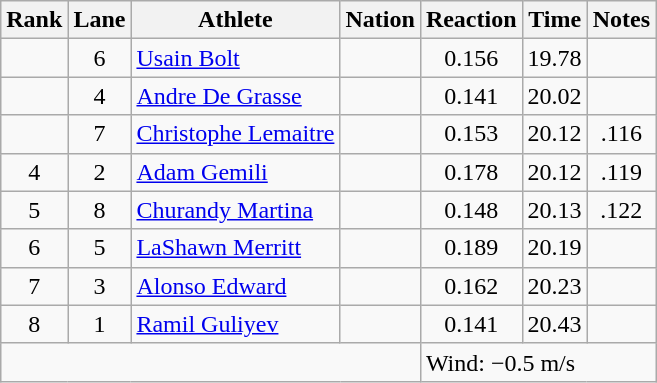<table class="wikitable sortable" style="text-align:center">
<tr>
<th>Rank</th>
<th>Lane</th>
<th>Athlete</th>
<th>Nation</th>
<th>Reaction</th>
<th>Time</th>
<th>Notes</th>
</tr>
<tr>
<td></td>
<td>6</td>
<td align=left><a href='#'>Usain Bolt</a></td>
<td align=left></td>
<td>0.156</td>
<td>19.78</td>
<td></td>
</tr>
<tr>
<td></td>
<td>4</td>
<td align=left><a href='#'>Andre De Grasse</a></td>
<td align=left></td>
<td>0.141</td>
<td>20.02</td>
<td></td>
</tr>
<tr>
<td></td>
<td>7</td>
<td align=left><a href='#'>Christophe Lemaitre</a></td>
<td align=left></td>
<td>0.153</td>
<td>20.12</td>
<td>.116</td>
</tr>
<tr>
<td>4</td>
<td>2</td>
<td align=left><a href='#'>Adam Gemili</a></td>
<td align=left></td>
<td>0.178</td>
<td>20.12</td>
<td>.119</td>
</tr>
<tr>
<td>5</td>
<td>8</td>
<td align=left><a href='#'>Churandy Martina</a></td>
<td align=left></td>
<td>0.148</td>
<td>20.13</td>
<td>.122</td>
</tr>
<tr>
<td>6</td>
<td>5</td>
<td align=left><a href='#'>LaShawn Merritt</a></td>
<td align=left></td>
<td>0.189</td>
<td>20.19</td>
<td></td>
</tr>
<tr>
<td>7</td>
<td>3</td>
<td align=left><a href='#'>Alonso Edward</a></td>
<td align=left></td>
<td>0.162</td>
<td>20.23</td>
<td></td>
</tr>
<tr>
<td>8</td>
<td>1</td>
<td align=left><a href='#'>Ramil Guliyev</a></td>
<td align=left></td>
<td>0.141</td>
<td>20.43</td>
<td></td>
</tr>
<tr class="sortbottom">
<td colspan=4></td>
<td colspan="4" style="text-align:left;">Wind: −0.5 m/s</td>
</tr>
</table>
